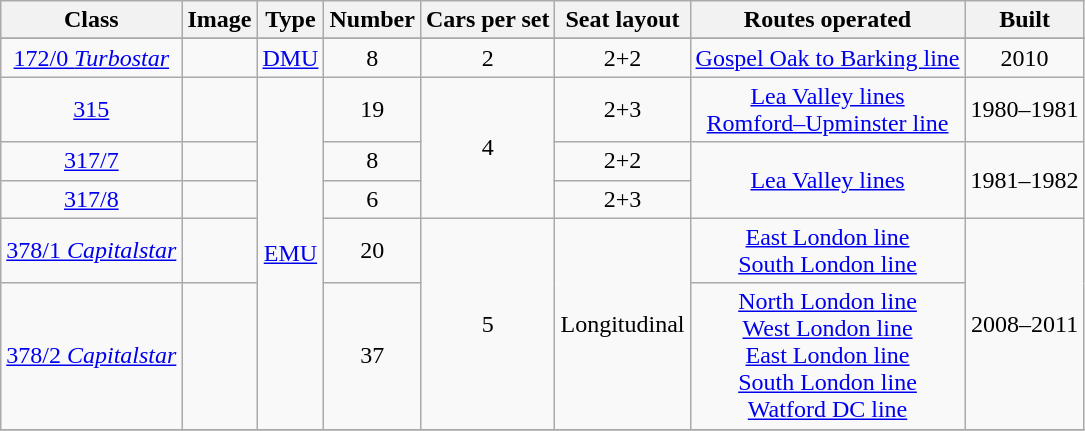<table class="wikitable" style="text-align: center;">
<tr ---- bgcolor=#f9f9f9>
<th>Class</th>
<th>Image</th>
<th>Type</th>
<th>Number</th>
<th>Cars per set</th>
<th>Seat layout</th>
<th>Routes operated</th>
<th>Built</th>
</tr>
<tr ---- bgcolor=#f9f9f9>
</tr>
<tr>
<td><a href='#'>172/0 <em>Turbostar</em></a></td>
<td></td>
<td><a href='#'>DMU</a></td>
<td>8</td>
<td>2</td>
<td>2+2</td>
<td><a href='#'>Gospel Oak to Barking line</a></td>
<td>2010</td>
</tr>
<tr>
<td><a href='#'>315</a></td>
<td></td>
<td rowspan="5"><a href='#'>EMU</a></td>
<td>19</td>
<td rowspan="3">4</td>
<td>2+3</td>
<td><a href='#'>Lea Valley lines</a><br><a href='#'>Romford–Upminster line</a></td>
<td>1980–1981</td>
</tr>
<tr>
<td><a href='#'>317/7</a></td>
<td></td>
<td>8</td>
<td>2+2</td>
<td rowspan="2"><a href='#'>Lea Valley lines</a></td>
<td rowspan="2">1981–1982</td>
</tr>
<tr>
<td><a href='#'>317/8</a></td>
<td></td>
<td>6</td>
<td>2+3</td>
</tr>
<tr>
<td><a href='#'>378/1 <em>Capitalstar</em></a></td>
<td></td>
<td>20</td>
<td rowspan="2">5</td>
<td rowspan="2">Longitudinal</td>
<td><a href='#'>East London line</a><br><a href='#'>South London line</a></td>
<td rowspan="2">2008–2011</td>
</tr>
<tr>
<td><a href='#'>378/2 <em>Capitalstar</em></a></td>
<td></td>
<td>37</td>
<td><a href='#'>North London line</a><br><a href='#'>West London line</a><br><a href='#'>East London line</a><br><a href='#'>South London line</a><br><a href='#'>Watford DC line</a></td>
</tr>
<tr>
</tr>
</table>
